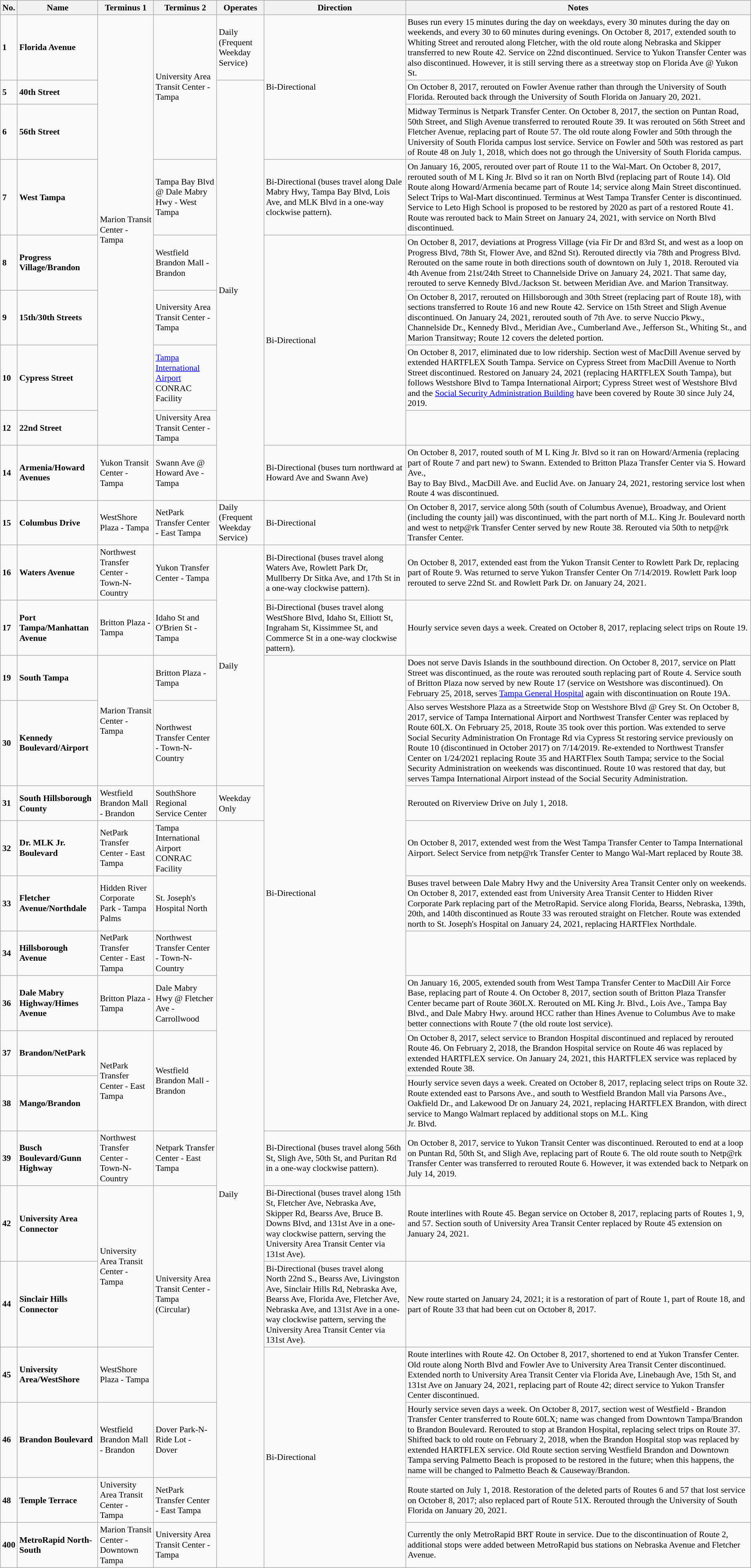<table class="wikitable" style="font-size:90%;border:1px;">
<tr>
<th>No.</th>
<th>Name</th>
<th>Terminus 1</th>
<th>Terminus 2</th>
<th>Operates</th>
<th>Direction</th>
<th>Notes</th>
</tr>
<tr>
<td><strong>1</strong></td>
<td><strong>Florida Avenue</strong></td>
<td rowspan="8">Marion Transit Center - Tampa</td>
<td rowspan="3">University Area Transit Center - Tampa</td>
<td>Daily (Frequent Weekday Service)</td>
<td rowspan="3">Bi-Directional</td>
<td>Buses run every 15 minutes during the day on weekdays, every 30 minutes during the day on weekends, and every 30 to 60 minutes during evenings. On October 8, 2017, extended south to Whiting Street and rerouted along Fletcher, with the old route along Nebraska and Skipper transferred to new Route 42. Service on 22nd discontinued. Service to Yukon Transfer Center was also discontinued. However, it is still serving there as a streetway stop on Florida Ave @ Yukon St.</td>
</tr>
<tr>
<td><strong>5</strong></td>
<td><strong>40th Street</strong></td>
<td rowspan="8">Daily</td>
<td>On October 8, 2017, rerouted on Fowler Avenue rather than through the University of South Florida. Rerouted back through the University of South Florida on January 20, 2021.</td>
</tr>
<tr>
<td><strong>6</strong></td>
<td><strong>56th Street</strong></td>
<td>Midway Terminus is Netpark Transfer Center. On October 8, 2017, the section on Puntan Road, 50th Street, and Sligh Avenue transferred to rerouted Route 39. It was rerouted on 56th Street and Fletcher Avenue, replacing part of Route 57. The old route along Fowler and 50th through the University of South Florida campus lost service. Service on Fowler and 50th was restored as part of Route 48 on July 1, 2018, which does not go through the University of South Florida campus.</td>
</tr>
<tr>
<td><strong>7</strong></td>
<td><strong>West Tampa</strong></td>
<td>Tampa Bay Blvd @ Dale Mabry Hwy - West Tampa</td>
<td>Bi-Directional (buses travel along Dale Mabry Hwy, Tampa Bay Blvd, Lois Ave, and MLK Blvd in a one-way clockwise pattern).</td>
<td>On January 16, 2005, rerouted over part of Route 11 to the Wal-Mart. On October 8, 2017, rerouted south of M L King Jr. Blvd so it ran on North Blvd (replacing part of Route 14). Old Route along Howard/Armenia became part of Route 14; service along Main Street discontinued. Select Trips to Wal-Mart discontinued. Terminus at West Tampa Transfer Center is discontinued. Service to Leto High School is proposed to be restored by 2020 as part of a restored Route 41. Route was rerouted back to Main Street on January 24, 2021, with service on North Blvd discontinued.</td>
</tr>
<tr>
<td><strong>8</strong></td>
<td><strong>Progress Village/Brandon</strong></td>
<td>Westfield Brandon Mall - Brandon</td>
<td rowspan="4">Bi-Directional</td>
<td>On October 8, 2017, deviations at Progress Village (via Fir Dr and 83rd St, and west as a loop on Progress Blvd, 78th St, Flower Ave, and 82nd St). Rerouted directly via 78th and Progress Blvd. Rerouted on the same route in both directions south of downtown on July 1, 2018. Rerouted via 4th Avenue from 21st/24th Street to Channelside Drive on January 24, 2021. That same day, rerouted to serve Kennedy Blvd./Jackson St. between Meridian Ave. and Marion Transitway.</td>
</tr>
<tr>
<td><strong>9</strong></td>
<td><strong>15th/30th Streets</strong></td>
<td>University Area Transit Center - Tampa</td>
<td>On October 8, 2017, rerouted on Hillsborough and 30th Street (replacing part of Route 18), with sections transferred to Route 16 and new Route 42. Service on 15th Street and Sligh Avenue discontinued. On January 24, 2021, rerouted south of 7th Ave. to serve Nuccio Pkwy., Channelside Dr., Kennedy Blvd., Meridian Ave., Cumberland Ave., Jefferson St., Whiting St., and Marion Transitway; Route 12 covers the deleted portion.</td>
</tr>
<tr>
<td><strong>10</strong></td>
<td><strong>Cypress Street</strong></td>
<td><a href='#'>Tampa International Airport</a> CONRAC Facility</td>
<td>On October 8, 2017, eliminated due to low ridership. Section west of MacDill Avenue served by extended HARTFLEX South Tampa. Service on Cypress Street from MacDill Avenue to North Street discontinued. Restored on January 24, 2021 (replacing HARTFLEX South Tampa), but follows Westshore Blvd to Tampa International Airport; Cypress Street west of Westshore Blvd and the <a href='#'>Social Security Administration Building</a> have been covered by Route 30 since July 24, 2019.</td>
</tr>
<tr>
<td><strong>12</strong></td>
<td><strong>22nd Street</strong></td>
<td>University Area Transit Center - Tampa</td>
<td></td>
</tr>
<tr>
<td><strong>14</strong></td>
<td><strong>Armenia/Howard Avenues</strong></td>
<td>Yukon Transit Center - Tampa</td>
<td>Swann Ave @ Howard Ave - Tampa</td>
<td>Bi-Directional (buses turn northward at Howard Ave and Swann Ave)</td>
<td>On October 8, 2017, routed south of M L King Jr. Blvd so it ran on Howard/Armenia (replacing part of Route 7 and part new) to Swann. Extended to Britton Plaza Transfer Center via S. Howard Ave.,<br>Bay to Bay Blvd., MacDill Ave. and Euclid Ave. on January 24, 2021, restoring service lost when Route 4 was discontinued.</td>
</tr>
<tr>
<td><strong>15</strong></td>
<td><strong>Columbus Drive</strong></td>
<td>WestShore Plaza - Tampa</td>
<td>NetPark Transfer Center - East Tampa</td>
<td>Daily (Frequent Weekday Service)</td>
<td>Bi-Directional</td>
<td>On October 8, 2017, service along 50th (south of Columbus Avenue), Broadway, and Orient (including the county jail) was discontinued, with the part north of M.L. King Jr. Boulevard north and west to netp@rk Transfer Center served by new Route 38. Rerouted via 50th to netp@rk Transfer Center.</td>
</tr>
<tr>
<td><strong>16</strong></td>
<td><strong>Waters Avenue</strong></td>
<td>Northwest Transfer Center - Town-N-Country</td>
<td>Yukon Transfer Center  - Tampa</td>
<td rowspan="4">Daily</td>
<td>Bi-Directional (buses travel along Waters Ave, Rowlett Park Dr, Mullberry Dr Sitka Ave, and 17th St in a one-way clockwise pattern).</td>
<td>On October 8, 2017, extended east from the Yukon Transit Center to Rowlett Park Dr, replacing part of Route 9. Was returned to serve Yukon Transfer Center On 7/14/2019. Rowlett Park loop rerouted to serve 22nd St. and Rowlett Park Dr. on January 24, 2021.</td>
</tr>
<tr>
<td><strong>17</strong></td>
<td><strong>Port Tampa/Manhattan Avenue</strong></td>
<td>Britton Plaza - Tampa</td>
<td>Idaho St and O'Brien St - Tampa</td>
<td>Bi-Directional (buses travel along WestShore Blvd, Idaho St, Elliott St, Ingraham St, Kissimmee St, and Commerce St in a one-way clockwise pattern).</td>
<td>Hourly service seven days a week. Created on October 8, 2017, replacing select trips on Route 19.</td>
</tr>
<tr>
<td><strong>19</strong></td>
<td><strong>South Tampa</strong></td>
<td rowspan="2">Marion Transit Center - Tampa</td>
<td>Britton Plaza - Tampa</td>
<td rowspan="9">Bi-Directional</td>
<td>Does not serve Davis Islands in the southbound direction. On October 8, 2017, service on Platt Street was discontinued, as the route was rerouted south replacing part of Route 4. Service south of Britton Plaza now served by new Route 17 (service on Westshore was discontinued). On February 25, 2018, serves <a href='#'>Tampa General Hospital</a> again with discontinuation on Route 19A.</td>
</tr>
<tr>
<td><strong>30</strong></td>
<td><strong>Kennedy Boulevard/Airport</strong></td>
<td>Northwest Transfer Center - Town-N-Country</td>
<td>Also serves Westshore Plaza as a Streetwide Stop on Westshore Blvd @ Grey St. On October 8, 2017, service of Tampa International Airport and Northwest Transfer Center was replaced by Route 60LX. On February 25, 2018, Route 35 took over this portion. Was extended to serve Social Security Administration On Frontage Rd via Cypress St restoring service previously on Route 10 (discontinued in October 2017) on 7/14/2019. Re-extended to Northwest Transfer Center on 1/24/2021 replacing Route 35 and HARTFlex South Tampa; service to the Social Security Administration on weekends was discontinued. Route 10 was restored that day, but serves Tampa International Airport instead of the Social Security Administration.</td>
</tr>
<tr>
<td><strong>31</strong></td>
<td><strong>South Hillsborough County</strong></td>
<td>Westfield Brandon Mall - Brandon</td>
<td>SouthShore Regional Service Center</td>
<td>Weekday Only</td>
<td>Rerouted on Riverview Drive on July 1, 2018.</td>
</tr>
<tr>
<td><strong>32</strong></td>
<td><strong>Dr. MLK Jr. Boulevard</strong></td>
<td>NetPark Transfer Center - East Tampa</td>
<td>Tampa International Airport CONRAC Facility</td>
<td rowspan="13">Daily</td>
<td>On October 8, 2017, extended west from the West Tampa Transfer Center to Tampa International Airport. Select Service from netp@rk Transfer Center to Mango Wal-Mart replaced by Route 38.</td>
</tr>
<tr>
<td><strong>33</strong></td>
<td><strong>Fletcher Avenue/Northdale</strong></td>
<td>Hidden River Corporate Park - Tampa Palms</td>
<td>St. Joseph's Hospital North</td>
<td>Buses travel between Dale Mabry Hwy and the University Area Transit Center only on weekends. On October 8, 2017, extended east from University Area Transit Center to Hidden River Corporate Park replacing part of the MetroRapid. Service along Florida, Bearss, Nebraska, 139th, 20th, and 140th discontinued as Route 33 was rerouted straight on Fletcher. Route was extended north to St. Joseph's Hospital on January 24, 2021, replacing HARTFlex Northdale.</td>
</tr>
<tr>
<td><strong>34</strong></td>
<td><strong>Hillsborough Avenue</strong></td>
<td>NetPark Transfer Center - East Tampa</td>
<td>Northwest Transfer Center - Town-N-Country</td>
<td></td>
</tr>
<tr>
<td><strong>36</strong></td>
<td><strong>Dale Mabry Highway/Himes Avenue</strong></td>
<td>Britton Plaza - Tampa</td>
<td>Dale Mabry Hwy @ Fletcher Ave - Carrollwood</td>
<td>On January 16, 2005, extended south from West Tampa Transfer Center to MacDill Air Force Base, replacing part of Route 4. On October 8, 2017, section south of Britton Plaza Transfer Center became part of Route 360LX. Rerouted on ML King Jr. Blvd., Lois Ave., Tampa Bay Blvd., and Dale Mabry Hwy. around HCC rather than Hines Avenue to Columbus Ave to make better connections with Route 7 (the old route lost service).</td>
</tr>
<tr>
<td><strong>37</strong></td>
<td><strong>Brandon/NetPark</strong></td>
<td rowspan="2">NetPark Transfer Center - East Tampa</td>
<td rowspan="2">Westfield Brandon Mall - Brandon</td>
<td>On October 8, 2017, select service to Brandon Hospital discontinued and replaced by rerouted Route 46. On February 2, 2018, the Brandon Hospital service on Route 46 was replaced by extended HARTFLEX service. On January 24, 2021, this HARTFLEX service was replaced by extended Route 38.</td>
</tr>
<tr>
<td><strong>38</strong></td>
<td><strong>Mango/Brandon</strong></td>
<td>Hourly service seven days a week. Created on October 8, 2017, replacing select trips on Route 32. Route extended east to Parsons Ave., and south to Westfield Brandon Mall via Parsons Ave., Oakfield Dr., and Lakewood Dr on January 24, 2021, replacing HARTFLEX Brandon, with direct service to Mango Walmart replaced by additional stops on M.L. King<br>Jr. Blvd.</td>
</tr>
<tr>
<td><strong>39</strong></td>
<td><strong>Busch Boulevard/Gunn Highway</strong></td>
<td>Northwest Transfer Center - Town-N-Country</td>
<td>Netpark Transfer Center - East Tampa</td>
<td>Bi-Directional (buses travel along 56th St, Sligh Ave, 50th St, and Puritan Rd in a one-way clockwise pattern).</td>
<td>On October 8, 2017, service to Yukon Transit Center was discontinued. Rerouted to end at a loop on Puntan Rd, 50th St, and Sligh Ave, replacing part of Route 6. The old route south to Netp@rk Transfer Center was transferred to rerouted Route 6. However, it was extended back to Netpark on July 14, 2019.</td>
</tr>
<tr>
<td><strong>42</strong></td>
<td><strong>University Area Connector</strong></td>
<td rowspan="2">University Area Transit Center - Tampa</td>
<td rowspan="3">University Area Transit Center - Tampa (Circular)</td>
<td>Bi-Directional (buses travel along 15th St, Fletcher Ave, Nebraska Ave, Skipper Rd, Bearss Ave, Bruce B. Downs Blvd, and 131st Ave in a one-way clockwise pattern, serving the University Area Transit Center via 131st Ave).</td>
<td>Route interlines with Route 45. Began service on October 8, 2017, replacing parts of Routes 1, 9, and 57. Section south of University Area Transit Center replaced by Route 45 extension on January 24, 2021.</td>
</tr>
<tr>
<td><strong>44</strong></td>
<td><strong>Sinclair Hills Connector</strong></td>
<td>Bi-Directional (buses travel along North 22nd S., Bearss Ave, Livingston Ave, Sinclair Hills Rd, Nebraska Ave, Bearss Ave, Florida Ave, Fletcher Ave, Nebraska Ave, and 131st Ave in a one-way clockwise pattern, serving the University Area Transit Center via 131st Ave).</td>
<td>New route started on January 24, 2021; it is a restoration of part of Route 1, part of Route 18, and part of Route 33 that had been cut on October 8, 2017.</td>
</tr>
<tr>
<td><strong>45</strong></td>
<td><strong>University Area/WestShore</strong></td>
<td>WestShore Plaza - Tampa</td>
<td rowspan="4">Bi-Directional</td>
<td>Route interlines with Route 42. On October 8, 2017, shortened to end at Yukon Transfer Center. Old route along North Blvd and Fowler Ave to University Area Transit Center discontinued. Extended north to University Area Transit Center via Florida Ave, Linebaugh Ave, 15th St, and 131st Ave on January 24, 2021, replacing part of Route 42; direct service to Yukon Transfer Center discontinued.</td>
</tr>
<tr>
<td><strong>46</strong></td>
<td><strong>Brandon Boulevard</strong></td>
<td>Westfield Brandon Mall - Brandon</td>
<td>Dover Park-N-Ride Lot - Dover</td>
<td>Hourly service seven days a week. On October 8, 2017, section west of Westfield - Brandon Transfer Center transferred to Route 60LX; name was changed from Downtown Tampa/Brandon to Brandon Boulevard. Rerouted to stop at Brandon Hospital, replacing select trips on Route 37. Shifted back to old route on February 2, 2018, when the Brandon Hospital stop was replaced by extended HARTFLEX service. Old Route section serving Westfield Brandon and Downtown Tampa serving Palmetto Beach is proposed to be restored in the future; when this happens, the name will be changed to Palmetto Beach & Causeway/Brandon.</td>
</tr>
<tr>
<td><strong>48</strong></td>
<td><strong>Temple Terrace</strong></td>
<td>University Area Transit Center - Tampa</td>
<td>NetPark Transfer Center - East Tampa</td>
<td>Route started on July 1, 2018. Restoration of the deleted parts of Routes 6 and 57 that lost service on October 8, 2017; also replaced part of Route 51X. Rerouted through the University of South Florida on January 20, 2021.</td>
</tr>
<tr>
<td><strong>400</strong></td>
<td><strong>MetroRapid North-South</strong></td>
<td>Marion Transit Center - Downtown Tampa</td>
<td>University Area Transit Center - Tampa</td>
<td>Currently the only MetroRapid BRT Route in service. Due to the discontinuation of Route 2, additional stops were added between MetroRapid bus stations on Nebraska Avenue and Fletcher Avenue.</td>
</tr>
</table>
